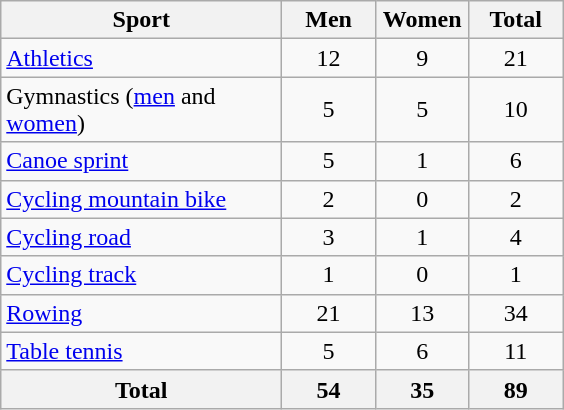<table class="wikitable sortable" style="text-align:center;">
<tr>
<th width=180>Sport</th>
<th width=55>Men</th>
<th width=55>Women</th>
<th width=55>Total</th>
</tr>
<tr>
<td align=left><a href='#'>Athletics</a></td>
<td>12</td>
<td>9</td>
<td>21</td>
</tr>
<tr>
<td align=left>Gymnastics (<a href='#'>men</a> and <a href='#'>women</a>)</td>
<td>5</td>
<td>5</td>
<td>10</td>
</tr>
<tr>
<td align=left><a href='#'>Canoe sprint</a></td>
<td>5</td>
<td>1</td>
<td>6</td>
</tr>
<tr>
<td align=left><a href='#'>Cycling mountain bike</a></td>
<td>2</td>
<td>0</td>
<td>2</td>
</tr>
<tr>
<td align=left><a href='#'>Cycling road</a></td>
<td>3</td>
<td>1</td>
<td>4</td>
</tr>
<tr>
<td align=left><a href='#'>Cycling track</a></td>
<td>1</td>
<td>0</td>
<td>1</td>
</tr>
<tr>
<td align=left><a href='#'>Rowing</a></td>
<td>21</td>
<td>13</td>
<td>34</td>
</tr>
<tr>
<td align=left><a href='#'>Table tennis</a></td>
<td>5</td>
<td>6</td>
<td>11</td>
</tr>
<tr>
<th align=left>Total</th>
<th>54</th>
<th>35</th>
<th>89</th>
</tr>
</table>
